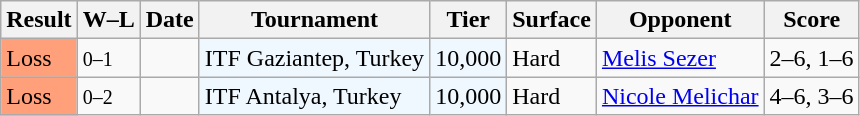<table class="sortable wikitable">
<tr>
<th>Result</th>
<th class="unsortable">W–L</th>
<th>Date</th>
<th>Tournament</th>
<th>Tier</th>
<th>Surface</th>
<th>Opponent</th>
<th class="unsortable">Score</th>
</tr>
<tr>
<td style="background:#ffa07a;">Loss</td>
<td><small>0–1</small></td>
<td></td>
<td style="background:#f0f8ff;">ITF Gaziantep, Turkey</td>
<td style="background:#f0f8ff;">10,000</td>
<td>Hard</td>
<td> <a href='#'>Melis Sezer</a></td>
<td>2–6, 1–6</td>
</tr>
<tr>
<td style="background:#ffa07a;">Loss</td>
<td><small>0–2</small></td>
<td></td>
<td style="background:#f0f8ff;">ITF Antalya, Turkey</td>
<td style="background:#f0f8ff;">10,000</td>
<td>Hard</td>
<td> <a href='#'>Nicole Melichar</a></td>
<td>4–6, 3–6</td>
</tr>
</table>
